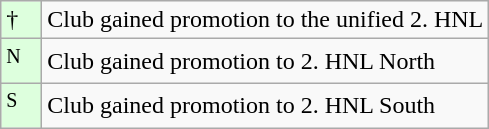<table class="wikitable">
<tr>
<td style="width:20px; background:#dfd;">†</td>
<td>Club gained promotion to the unified 2. HNL</td>
</tr>
<tr>
<td style="width:20px; background:#dfd;"><sup>N</sup></td>
<td>Club gained promotion to 2. HNL North</td>
</tr>
<tr>
<td style="width:20px; background:#dfd;"><sup>S</sup></td>
<td>Club gained promotion to 2. HNL South</td>
</tr>
</table>
